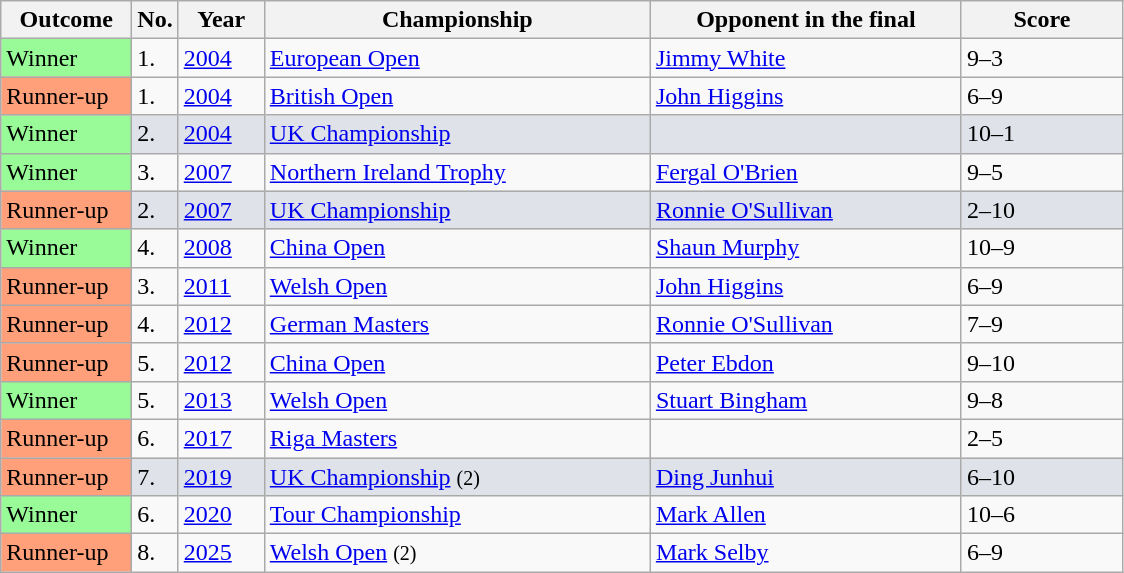<table class="wikitable sortable">
<tr>
<th width="80">Outcome</th>
<th width="20">No.</th>
<th width="50">Year</th>
<th width="250">Championship</th>
<th width="200">Opponent in the final</th>
<th width="100">Score</th>
</tr>
<tr>
<td style="background:#98FB98">Winner</td>
<td>1.</td>
<td><a href='#'>2004</a></td>
<td><a href='#'>European Open</a></td>
<td> <a href='#'>Jimmy White</a></td>
<td>9–3</td>
</tr>
<tr>
<td style="background:#ffa07a;">Runner-up</td>
<td>1.</td>
<td><a href='#'>2004</a></td>
<td><a href='#'>British Open</a></td>
<td> <a href='#'>John Higgins</a></td>
<td>6–9</td>
</tr>
<tr bgcolor="dfe2e9">
<td style="background:#98FB98">Winner</td>
<td>2.</td>
<td><a href='#'>2004</a></td>
<td><a href='#'>UK Championship</a></td>
<td> </td>
<td>10–1</td>
</tr>
<tr>
<td style="background:#98FB98">Winner</td>
<td>3.</td>
<td><a href='#'>2007</a></td>
<td><a href='#'>Northern Ireland Trophy</a></td>
<td> <a href='#'>Fergal O'Brien</a></td>
<td>9–5</td>
</tr>
<tr bgcolor="dfe2e9">
<td style="background:#ffa07a;">Runner-up</td>
<td>2.</td>
<td><a href='#'>2007</a></td>
<td><a href='#'>UK Championship</a></td>
<td> <a href='#'>Ronnie O'Sullivan</a></td>
<td>2–10</td>
</tr>
<tr>
<td style="background:#98FB98">Winner</td>
<td>4.</td>
<td><a href='#'>2008</a></td>
<td><a href='#'>China Open</a></td>
<td> <a href='#'>Shaun Murphy</a></td>
<td>10–9</td>
</tr>
<tr>
<td style="background:#ffa07a;">Runner-up</td>
<td>3.</td>
<td><a href='#'>2011</a></td>
<td><a href='#'>Welsh Open</a></td>
<td> <a href='#'>John Higgins</a></td>
<td>6–9</td>
</tr>
<tr>
<td style="background:#ffa07a;">Runner-up</td>
<td>4.</td>
<td><a href='#'>2012</a></td>
<td><a href='#'>German Masters</a></td>
<td> <a href='#'>Ronnie O'Sullivan</a></td>
<td>7–9</td>
</tr>
<tr>
<td style="background:#ffa07a;">Runner-up</td>
<td>5.</td>
<td><a href='#'>2012</a></td>
<td><a href='#'>China Open</a></td>
<td> <a href='#'>Peter Ebdon</a></td>
<td>9–10</td>
</tr>
<tr>
<td style="background:#98FB98">Winner</td>
<td>5.</td>
<td><a href='#'>2013</a></td>
<td><a href='#'>Welsh Open</a></td>
<td> <a href='#'>Stuart Bingham</a></td>
<td>9–8</td>
</tr>
<tr>
<td style="background:#ffa07a;">Runner-up</td>
<td>6.</td>
<td><a href='#'>2017</a></td>
<td><a href='#'>Riga Masters</a></td>
<td> </td>
<td>2–5</td>
</tr>
<tr bgcolor="dfe2e9">
<td style="background:#ffa07a;">Runner-up</td>
<td>7.</td>
<td><a href='#'>2019</a></td>
<td><a href='#'>UK Championship</a> <small>(2)</small></td>
<td> <a href='#'>Ding Junhui</a></td>
<td>6–10</td>
</tr>
<tr>
<td style="background:#98FB98">Winner</td>
<td>6.</td>
<td><a href='#'>2020</a></td>
<td><a href='#'>Tour Championship</a></td>
<td> <a href='#'>Mark Allen</a></td>
<td>10–6</td>
</tr>
<tr>
<td style="background:#ffa07a;">Runner-up</td>
<td>8.</td>
<td><a href='#'>2025</a></td>
<td><a href='#'>Welsh Open</a> <small>(2)</small></td>
<td> <a href='#'>Mark Selby</a></td>
<td>6–9</td>
</tr>
</table>
